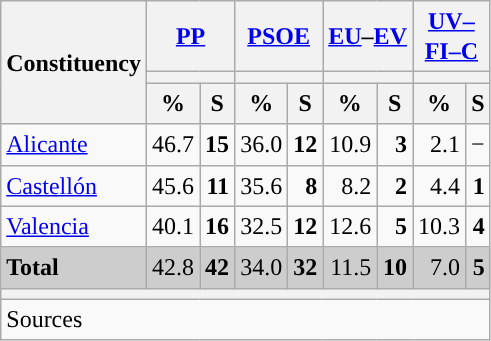<table class="wikitable sortable" style="text-align:right; line-height:20px;">
<tr>
<th rowspan="3">Constituency</th>
<th colspan="2" width="30px" class="unsortable"><a href='#'>PP</a></th>
<th colspan="2" width="30px" class="unsortable"><a href='#'>PSOE</a></th>
<th colspan="2" width="30px" class="unsortable"><a href='#'>EU</a>–<a href='#'>EV</a></th>
<th colspan="2" width="30px" class="unsortable"><a href='#'>UV–FI–C</a></th>
</tr>
<tr>
<th colspan="2" style="background:"></th>
<th colspan="2" style="background:"></th>
<th colspan="2" style="background:"></th>
<th colspan="2" style="background:"></th>
</tr>
<tr>
<th data-sort-type="number">%</th>
<th data-sort-type="number">S</th>
<th data-sort-type="number">%</th>
<th data-sort-type="number">S</th>
<th data-sort-type="number">%</th>
<th data-sort-type="number">S</th>
<th data-sort-type="number">%</th>
<th data-sort-type="number">S</th>
</tr>
<tr>
<td align="left"><a href='#'>Alicante</a></td>
<td style="background:">46.7</td>
<td><strong>15</strong></td>
<td>36.0</td>
<td><strong>12</strong></td>
<td>10.9</td>
<td><strong>3</strong></td>
<td>2.1</td>
<td>−</td>
</tr>
<tr>
<td align="left"><a href='#'>Castellón</a></td>
<td style="background:">45.6</td>
<td><strong>11</strong></td>
<td>35.6</td>
<td><strong>8</strong></td>
<td>8.2</td>
<td><strong>2</strong></td>
<td>4.4</td>
<td><strong>1</strong></td>
</tr>
<tr>
<td align="left"><a href='#'>Valencia</a></td>
<td style="background:">40.1</td>
<td><strong>16</strong></td>
<td>32.5</td>
<td><strong>12</strong></td>
<td>12.6</td>
<td><strong>5</strong></td>
<td>10.3</td>
<td><strong>4</strong></td>
</tr>
<tr style="background:#CDCDCD;">
<td align="left"><strong>Total</strong></td>
<td style="background:">42.8</td>
<td><strong>42</strong></td>
<td>34.0</td>
<td><strong>32</strong></td>
<td>11.5</td>
<td><strong>10</strong></td>
<td>7.0</td>
<td><strong>5</strong></td>
</tr>
<tr>
<th colspan="9"></th>
</tr>
<tr>
<th style="text-align:left; font-weight:normal; background:#F9F9F9" colspan="9">Sources</th>
</tr>
</table>
